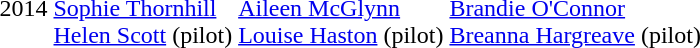<table>
<tr>
<td>2014<br></td>
<td><br><a href='#'>Sophie Thornhill</a><br><a href='#'>Helen Scott</a> (pilot)</td>
<td><br><a href='#'>Aileen McGlynn</a><br><a href='#'>Louise Haston</a> (pilot)</td>
<td><br><a href='#'>Brandie O'Connor</a><br><a href='#'>Breanna Hargreave</a> (pilot)</td>
</tr>
</table>
